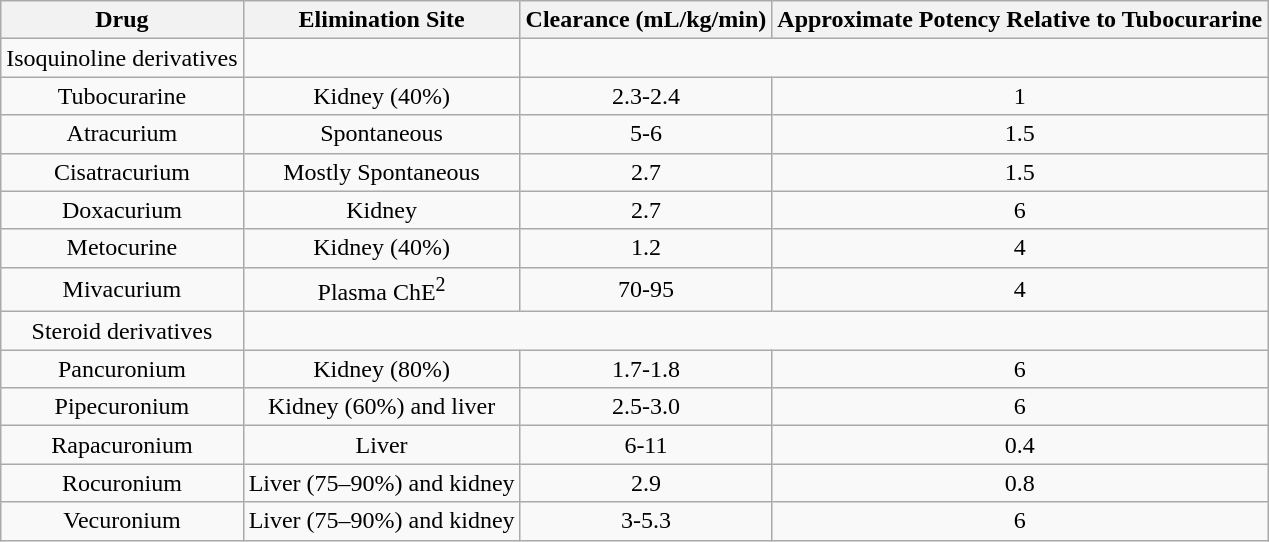<table class="wikitable" style="text-align: center">
<tr>
<th>Drug</th>
<th>Elimination Site</th>
<th>Clearance (mL/kg/min)</th>
<th>Approximate Potency Relative to Tubocurarine</th>
</tr>
<tr>
<td>Isoquinoline derivatives</td>
<td></td>
</tr>
<tr>
<td>Tubocurarine</td>
<td>Kidney (40%)</td>
<td>2.3-2.4</td>
<td>1</td>
</tr>
<tr>
<td>Atracurium</td>
<td>Spontaneous</td>
<td>5-6</td>
<td>1.5</td>
</tr>
<tr>
<td>Cisatracurium</td>
<td>Mostly Spontaneous</td>
<td>2.7</td>
<td>1.5</td>
</tr>
<tr>
<td>Doxacurium</td>
<td>Kidney</td>
<td>2.7</td>
<td>6</td>
</tr>
<tr>
<td>Metocurine</td>
<td>Kidney (40%)</td>
<td>1.2</td>
<td>4</td>
</tr>
<tr>
<td>Mivacurium</td>
<td>Plasma ChE<sup>2</sup></td>
<td>70-95</td>
<td>4</td>
</tr>
<tr>
<td>Steroid derivatives</td>
</tr>
<tr>
<td>Pancuronium</td>
<td>Kidney (80%)</td>
<td>1.7-1.8</td>
<td>6</td>
</tr>
<tr>
<td>Pipecuronium</td>
<td>Kidney (60%) and liver</td>
<td>2.5-3.0</td>
<td>6</td>
</tr>
<tr>
<td>Rapacuronium</td>
<td>Liver</td>
<td>6-11</td>
<td>0.4</td>
</tr>
<tr>
<td>Rocuronium</td>
<td>Liver (75–90%) and kidney</td>
<td>2.9</td>
<td>0.8</td>
</tr>
<tr>
<td>Vecuronium</td>
<td>Liver (75–90%) and kidney</td>
<td>3-5.3</td>
<td>6</td>
</tr>
</table>
